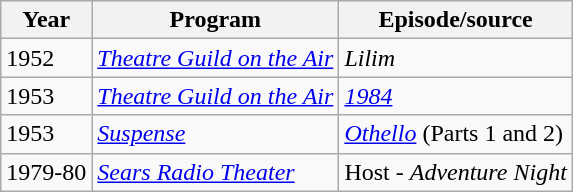<table class="wikitable">
<tr>
<th>Year</th>
<th>Program</th>
<th>Episode/source</th>
</tr>
<tr>
<td>1952</td>
<td><em><a href='#'>Theatre Guild on the Air</a></em></td>
<td><em>Lilim</em></td>
</tr>
<tr>
<td>1953</td>
<td><em><a href='#'>Theatre Guild on the Air</a></em></td>
<td><em><a href='#'>1984</a></em></td>
</tr>
<tr>
<td>1953</td>
<td><em><a href='#'>Suspense</a></em></td>
<td><em><a href='#'>Othello</a></em> (Parts 1 and 2)</td>
</tr>
<tr>
<td>1979-80</td>
<td><em><a href='#'>Sears Radio Theater</a></em></td>
<td>Host - <em>Adventure Night</em></td>
</tr>
</table>
